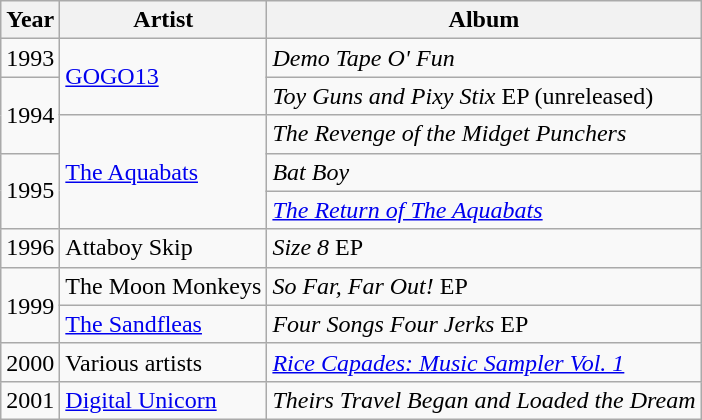<table class="wikitable">
<tr>
<th>Year</th>
<th>Artist</th>
<th>Album</th>
</tr>
<tr>
<td>1993</td>
<td rowspan=2><a href='#'>GOGO13</a></td>
<td><em>Demo Tape O' Fun</em></td>
</tr>
<tr>
<td rowspan=2>1994</td>
<td><em>Toy Guns and Pixy Stix</em> EP (unreleased)</td>
</tr>
<tr>
<td rowspan=3><a href='#'>The Aquabats</a></td>
<td><em>The Revenge of the Midget Punchers</em></td>
</tr>
<tr>
<td rowspan=2>1995</td>
<td><em>Bat Boy</em></td>
</tr>
<tr>
<td><em><a href='#'>The Return of The Aquabats</a></em></td>
</tr>
<tr>
<td>1996</td>
<td>Attaboy Skip</td>
<td><em>Size 8</em> EP</td>
</tr>
<tr>
<td rowspan=2>1999</td>
<td>The Moon Monkeys</td>
<td><em>So Far, Far Out!</em> EP</td>
</tr>
<tr>
<td><a href='#'>The Sandfleas</a></td>
<td><em>Four Songs Four Jerks</em> EP</td>
</tr>
<tr>
<td>2000</td>
<td>Various artists</td>
<td><em><a href='#'>Rice Capades: Music Sampler Vol. 1</a></em></td>
</tr>
<tr>
<td>2001</td>
<td><a href='#'>Digital Unicorn</a></td>
<td><em>Theirs Travel Began and Loaded the Dream</em></td>
</tr>
</table>
